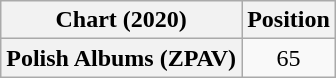<table class="wikitable plainrowheaders" style="text-align:center">
<tr>
<th>Chart (2020)</th>
<th>Position</th>
</tr>
<tr>
<th scope="row">Polish Albums (ZPAV)</th>
<td>65</td>
</tr>
</table>
